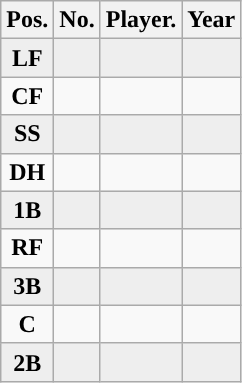<table class="wikitable non-sortable">
<tr>
<th style="text-align:center; ">Pos.</th>
<th style="text-align:center; ">No.</th>
<th style="text-align:center; ">Player.</th>
<th style="text-align:center; ">Year</th>
</tr>
<tr style="background:#eeeeee;text-align:center;">
<td><strong>LF</strong></td>
<td></td>
<td></td>
<td></td>
</tr>
<tr style="text-align:center;">
<td><strong>CF</strong></td>
<td></td>
<td></td>
<td></td>
</tr>
<tr style="background:#eeeeee;text-align:center;">
<td><strong>SS</strong></td>
<td></td>
<td></td>
<td></td>
</tr>
<tr style="text-align:center;">
<td><strong>DH</strong></td>
<td></td>
<td></td>
<td></td>
</tr>
<tr style="background:#eeeeee;text-align:center;">
<td><strong>1B</strong></td>
<td></td>
<td></td>
<td></td>
</tr>
<tr style="text-align:center;">
<td><strong>RF</strong></td>
<td></td>
<td></td>
<td></td>
</tr>
<tr style="background:#eeeeee;text-align:center;">
<td><strong>3B</strong></td>
<td></td>
<td></td>
<td></td>
</tr>
<tr style="text-align:center;">
<td><strong>C</strong></td>
<td></td>
<td></td>
<td></td>
</tr>
<tr style="background:#eeeeee;text-align:center;">
<td><strong>2B</strong></td>
<td></td>
<td></td>
<td></td>
</tr>
</table>
